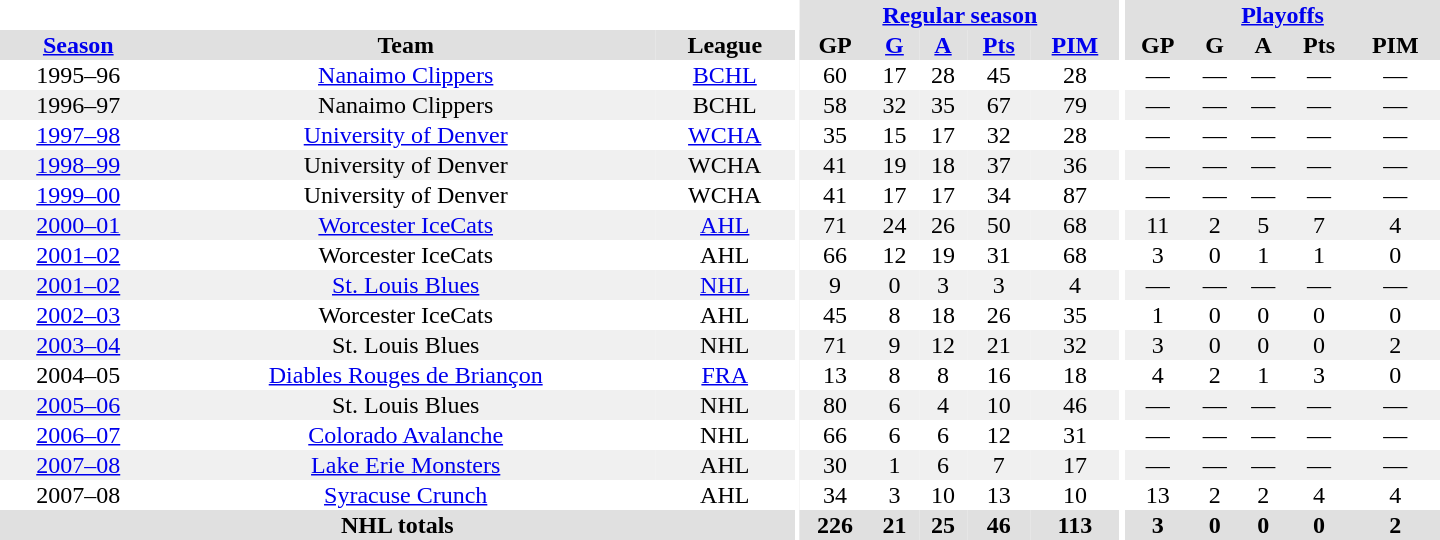<table border="0" cellpadding="1" cellspacing="0" style="text-align:center; width:60em">
<tr bgcolor="#e0e0e0">
<th colspan="3"  bgcolor="#ffffff"></th>
<th rowspan="99" bgcolor="#ffffff"></th>
<th colspan="5"><a href='#'>Regular season</a></th>
<th rowspan="99" bgcolor="#ffffff"></th>
<th colspan="5"><a href='#'>Playoffs</a></th>
</tr>
<tr bgcolor="#e0e0e0">
<th><a href='#'>Season</a></th>
<th>Team</th>
<th>League</th>
<th>GP</th>
<th><a href='#'>G</a></th>
<th><a href='#'>A</a></th>
<th><a href='#'>Pts</a></th>
<th><a href='#'>PIM</a></th>
<th>GP</th>
<th>G</th>
<th>A</th>
<th>Pts</th>
<th>PIM</th>
</tr>
<tr ALIGN="center">
<td>1995–96</td>
<td><a href='#'>Nanaimo Clippers</a></td>
<td><a href='#'>BCHL</a></td>
<td>60</td>
<td>17</td>
<td>28</td>
<td>45</td>
<td>28</td>
<td>—</td>
<td>—</td>
<td>—</td>
<td>—</td>
<td>—</td>
</tr>
<tr ALIGN="center" bgcolor="#f0f0f0">
<td>1996–97</td>
<td>Nanaimo Clippers</td>
<td>BCHL</td>
<td>58</td>
<td>32</td>
<td>35</td>
<td>67</td>
<td>79</td>
<td>—</td>
<td>—</td>
<td>—</td>
<td>—</td>
<td>—</td>
</tr>
<tr ALIGN="center">
<td><a href='#'>1997–98</a></td>
<td><a href='#'>University of Denver</a></td>
<td><a href='#'>WCHA</a></td>
<td>35</td>
<td>15</td>
<td>17</td>
<td>32</td>
<td>28</td>
<td>—</td>
<td>—</td>
<td>—</td>
<td>—</td>
<td>—</td>
</tr>
<tr ALIGN="center" bgcolor="#f0f0f0">
<td><a href='#'>1998–99</a></td>
<td>University of Denver</td>
<td>WCHA</td>
<td>41</td>
<td>19</td>
<td>18</td>
<td>37</td>
<td>36</td>
<td>—</td>
<td>—</td>
<td>—</td>
<td>—</td>
<td>—</td>
</tr>
<tr ALIGN="center">
<td><a href='#'>1999–00</a></td>
<td>University of Denver</td>
<td>WCHA</td>
<td>41</td>
<td>17</td>
<td>17</td>
<td>34</td>
<td>87</td>
<td>—</td>
<td>—</td>
<td>—</td>
<td>—</td>
<td>—</td>
</tr>
<tr ALIGN="center" bgcolor="#f0f0f0">
<td><a href='#'>2000–01</a></td>
<td><a href='#'>Worcester IceCats</a></td>
<td><a href='#'>AHL</a></td>
<td>71</td>
<td>24</td>
<td>26</td>
<td>50</td>
<td>68</td>
<td>11</td>
<td>2</td>
<td>5</td>
<td>7</td>
<td>4</td>
</tr>
<tr ALIGN="center">
<td><a href='#'>2001–02</a></td>
<td>Worcester IceCats</td>
<td>AHL</td>
<td>66</td>
<td>12</td>
<td>19</td>
<td>31</td>
<td>68</td>
<td>3</td>
<td>0</td>
<td>1</td>
<td>1</td>
<td>0</td>
</tr>
<tr ALIGN="center" bgcolor="#f0f0f0">
<td><a href='#'>2001–02</a></td>
<td><a href='#'>St. Louis Blues</a></td>
<td><a href='#'>NHL</a></td>
<td>9</td>
<td>0</td>
<td>3</td>
<td>3</td>
<td>4</td>
<td>—</td>
<td>—</td>
<td>—</td>
<td>—</td>
<td>—</td>
</tr>
<tr ALIGN="center">
<td><a href='#'>2002–03</a></td>
<td>Worcester IceCats</td>
<td>AHL</td>
<td>45</td>
<td>8</td>
<td>18</td>
<td>26</td>
<td>35</td>
<td>1</td>
<td>0</td>
<td>0</td>
<td>0</td>
<td>0</td>
</tr>
<tr ALIGN="center" bgcolor="#f0f0f0">
<td><a href='#'>2003–04</a></td>
<td>St. Louis Blues</td>
<td>NHL</td>
<td>71</td>
<td>9</td>
<td>12</td>
<td>21</td>
<td>32</td>
<td>3</td>
<td>0</td>
<td>0</td>
<td>0</td>
<td>2</td>
</tr>
<tr ALIGN="center">
<td>2004–05</td>
<td><a href='#'>Diables Rouges de Briançon</a></td>
<td><a href='#'>FRA</a></td>
<td>13</td>
<td>8</td>
<td>8</td>
<td>16</td>
<td>18</td>
<td>4</td>
<td>2</td>
<td>1</td>
<td>3</td>
<td>0</td>
</tr>
<tr ALIGN="center" bgcolor="#f0f0f0">
<td><a href='#'>2005–06</a></td>
<td>St. Louis Blues</td>
<td>NHL</td>
<td>80</td>
<td>6</td>
<td>4</td>
<td>10</td>
<td>46</td>
<td>—</td>
<td>—</td>
<td>—</td>
<td>—</td>
<td>—</td>
</tr>
<tr ALIGN="center">
<td><a href='#'>2006–07</a></td>
<td><a href='#'>Colorado Avalanche</a></td>
<td>NHL</td>
<td>66</td>
<td>6</td>
<td>6</td>
<td>12</td>
<td>31</td>
<td>—</td>
<td>—</td>
<td>—</td>
<td>—</td>
<td>—</td>
</tr>
<tr ALIGN="center" bgcolor="#f0f0f0">
<td><a href='#'>2007–08</a></td>
<td><a href='#'>Lake Erie Monsters</a></td>
<td>AHL</td>
<td>30</td>
<td>1</td>
<td>6</td>
<td>7</td>
<td>17</td>
<td>—</td>
<td>—</td>
<td>—</td>
<td>—</td>
<td>—</td>
</tr>
<tr ALIGN="center">
<td>2007–08</td>
<td><a href='#'>Syracuse Crunch</a></td>
<td>AHL</td>
<td>34</td>
<td>3</td>
<td>10</td>
<td>13</td>
<td>10</td>
<td>13</td>
<td>2</td>
<td>2</td>
<td>4</td>
<td>4</td>
</tr>
<tr bgcolor="#e0e0e0">
<th colspan="3">NHL totals</th>
<th>226</th>
<th>21</th>
<th>25</th>
<th>46</th>
<th>113</th>
<th>3</th>
<th>0</th>
<th>0</th>
<th>0</th>
<th>2</th>
</tr>
</table>
